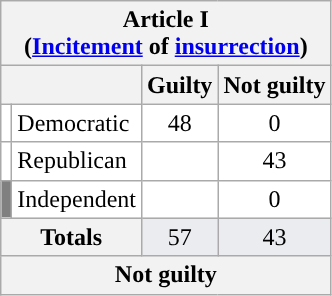<table class="wikitable" style="text-align:center;background:white;">
<tr>
<th scope="col" colspan="4">Article I<br>(<a href='#'>Incitement</a> of <a href='#'>insurrection</a>)</th>
</tr>
<tr>
<th scope="col" colspan="2"></th>
<th scope="col">Guilty</th>
<th scope="col">Not guilty</th>
</tr>
<tr>
<td style="background-color:"></td>
<td style="text-align:left;">Democratic</td>
<td>48</td>
<td>0</td>
</tr>
<tr>
<td style="background-color:"></td>
<td style="text-align:left;">Republican</td>
<td></td>
<td>43</td>
</tr>
<tr>
<td style="background:gray;"></td>
<td style="text-align:left;">Independent</td>
<td></td>
<td>0</td>
</tr>
<tr style="background:#EAECF0;">
<th scope="row" colspan="2">Totals</th>
<td>57</td>
<td>43</td>
</tr>
<tr>
<th colspan="4">Not guilty</th>
</tr>
</table>
